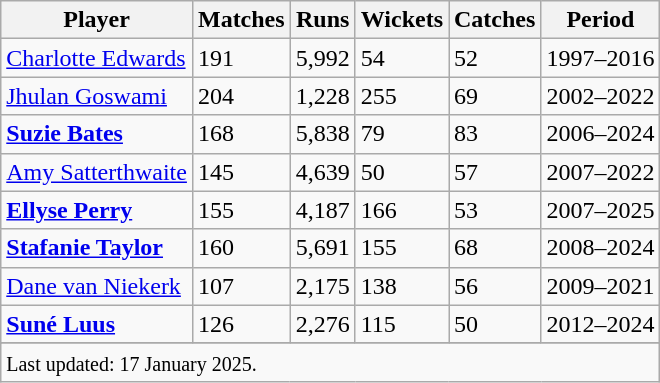<table class="wikitable sortable defaultcenter col1left">
<tr>
<th scope="col" class="unsortable">Player</th>
<th scope="col">Matches</th>
<th scope="col">Runs</th>
<th scope="col">Wickets</th>
<th scope="col">Catches</th>
<th scope="col" class="unsortable">Period</th>
</tr>
<tr>
<td scope="row"> <a href='#'>Charlotte Edwards</a></td>
<td>191</td>
<td>5,992</td>
<td>54</td>
<td>52</td>
<td>1997–2016</td>
</tr>
<tr>
<td scope="row"> <a href='#'>Jhulan Goswami</a></td>
<td>204</td>
<td>1,228</td>
<td>255</td>
<td>69</td>
<td>2002–2022</td>
</tr>
<tr>
<td scope="row"> <strong><a href='#'>Suzie Bates</a></strong></td>
<td>168</td>
<td>5,838</td>
<td>79</td>
<td>83</td>
<td>2006–2024</td>
</tr>
<tr>
<td scope="row"> <a href='#'>Amy Satterthwaite</a></td>
<td>145</td>
<td>4,639</td>
<td>50</td>
<td>57</td>
<td>2007–2022</td>
</tr>
<tr>
<td scope="row"> <strong><a href='#'>Ellyse Perry</a></strong></td>
<td>155</td>
<td>4,187</td>
<td>166</td>
<td>53</td>
<td>2007–2025</td>
</tr>
<tr>
<td scope="row"> <strong><a href='#'>Stafanie Taylor</a></strong></td>
<td>160</td>
<td>5,691</td>
<td>155</td>
<td>68</td>
<td>2008–2024</td>
</tr>
<tr>
<td scope="row"> <a href='#'>Dane van Niekerk</a></td>
<td>107</td>
<td>2,175</td>
<td>138</td>
<td>56</td>
<td>2009–2021</td>
</tr>
<tr>
<td scope="row"> <strong><a href='#'>Suné Luus</a></strong></td>
<td>126</td>
<td>2,276</td>
<td>115</td>
<td>50</td>
<td>2012–2024</td>
</tr>
<tr>
</tr>
<tr class="sortbottom">
<td scope="row" colspan="6"><small>Last updated: 17 January 2025.</small></td>
</tr>
</table>
